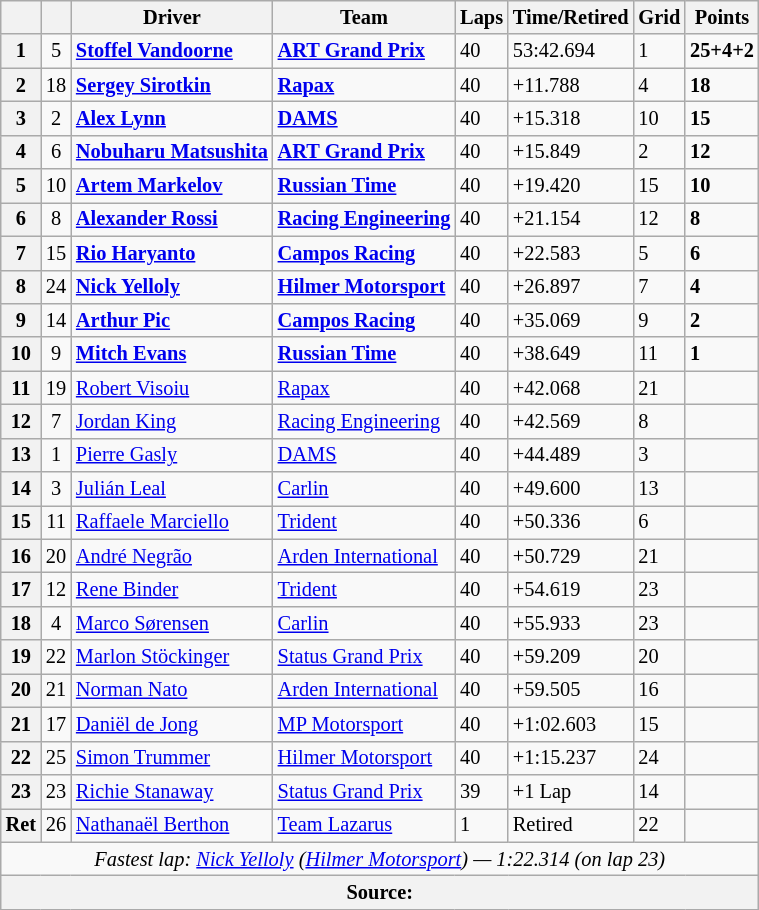<table class="wikitable" style="font-size:85%">
<tr>
<th></th>
<th></th>
<th>Driver</th>
<th>Team</th>
<th>Laps</th>
<th>Time/Retired</th>
<th>Grid</th>
<th>Points</th>
</tr>
<tr>
<th>1</th>
<td align="center">5</td>
<td> <strong><a href='#'>Stoffel Vandoorne</a></strong></td>
<td><strong><a href='#'>ART Grand Prix</a></strong></td>
<td>40</td>
<td>53:42.694</td>
<td>1</td>
<td><strong>25+4+2</strong></td>
</tr>
<tr>
<th>2</th>
<td align="center">18</td>
<td> <strong><a href='#'>Sergey Sirotkin</a></strong></td>
<td><strong><a href='#'>Rapax</a></strong></td>
<td>40</td>
<td>+11.788</td>
<td>4</td>
<td><strong>18</strong></td>
</tr>
<tr>
<th>3</th>
<td align="center">2</td>
<td> <strong><a href='#'>Alex Lynn</a></strong></td>
<td><strong><a href='#'>DAMS</a></strong></td>
<td>40</td>
<td>+15.318</td>
<td>10</td>
<td><strong>15</strong></td>
</tr>
<tr>
<th>4</th>
<td align="center">6</td>
<td> <strong><a href='#'>Nobuharu Matsushita</a></strong></td>
<td><strong><a href='#'>ART Grand Prix</a></strong></td>
<td>40</td>
<td>+15.849</td>
<td>2</td>
<td><strong>12</strong></td>
</tr>
<tr>
<th>5</th>
<td align="center">10</td>
<td> <strong><a href='#'>Artem Markelov</a></strong></td>
<td><strong><a href='#'>Russian Time</a></strong></td>
<td>40</td>
<td>+19.420</td>
<td>15</td>
<td><strong>10</strong></td>
</tr>
<tr>
<th>6</th>
<td align="center">8</td>
<td> <strong><a href='#'>Alexander Rossi</a></strong></td>
<td><strong><a href='#'>Racing Engineering</a></strong></td>
<td>40</td>
<td>+21.154</td>
<td>12</td>
<td><strong>8</strong></td>
</tr>
<tr>
<th>7</th>
<td align="center">15</td>
<td> <strong><a href='#'>Rio Haryanto</a></strong></td>
<td><strong><a href='#'>Campos Racing</a></strong></td>
<td>40</td>
<td>+22.583</td>
<td>5</td>
<td><strong>6</strong></td>
</tr>
<tr>
<th>8</th>
<td align="center">24</td>
<td> <strong><a href='#'>Nick Yelloly</a></strong></td>
<td><strong><a href='#'>Hilmer Motorsport</a></strong></td>
<td>40</td>
<td>+26.897</td>
<td>7</td>
<td><strong>4</strong></td>
</tr>
<tr>
<th>9</th>
<td align="center">14</td>
<td> <strong><a href='#'>Arthur Pic</a></strong></td>
<td><strong><a href='#'>Campos Racing</a></strong></td>
<td>40</td>
<td>+35.069</td>
<td>9</td>
<td><strong>2</strong></td>
</tr>
<tr>
<th>10</th>
<td align="center">9</td>
<td> <strong><a href='#'>Mitch Evans</a></strong></td>
<td><strong><a href='#'>Russian Time</a></strong></td>
<td>40</td>
<td>+38.649</td>
<td>11</td>
<td><strong>1</strong></td>
</tr>
<tr>
<th>11</th>
<td align="center">19</td>
<td> <a href='#'>Robert Visoiu</a></td>
<td><a href='#'>Rapax</a></td>
<td>40</td>
<td>+42.068</td>
<td>21</td>
<td></td>
</tr>
<tr>
<th>12</th>
<td align="center">7</td>
<td> <a href='#'>Jordan King</a></td>
<td><a href='#'>Racing Engineering</a></td>
<td>40</td>
<td>+42.569</td>
<td>8</td>
<td></td>
</tr>
<tr>
<th>13</th>
<td align="center">1</td>
<td> <a href='#'>Pierre Gasly</a></td>
<td><a href='#'>DAMS</a></td>
<td>40</td>
<td>+44.489</td>
<td>3</td>
<td></td>
</tr>
<tr>
<th>14</th>
<td align="center">3</td>
<td> <a href='#'>Julián Leal</a></td>
<td><a href='#'>Carlin</a></td>
<td>40</td>
<td>+49.600</td>
<td>13</td>
<td></td>
</tr>
<tr>
<th>15</th>
<td align="center">11</td>
<td> <a href='#'>Raffaele Marciello</a></td>
<td><a href='#'>Trident</a></td>
<td>40</td>
<td>+50.336</td>
<td>6</td>
<td></td>
</tr>
<tr>
<th>16</th>
<td align="center">20</td>
<td> <a href='#'>André Negrão</a></td>
<td><a href='#'>Arden International</a></td>
<td>40</td>
<td>+50.729</td>
<td>21</td>
<td></td>
</tr>
<tr>
<th>17</th>
<td align="center">12</td>
<td> <a href='#'>Rene Binder</a></td>
<td><a href='#'>Trident</a></td>
<td>40</td>
<td>+54.619</td>
<td>23</td>
<td></td>
</tr>
<tr>
<th>18</th>
<td align="center">4</td>
<td> <a href='#'>Marco Sørensen</a></td>
<td><a href='#'>Carlin</a></td>
<td>40</td>
<td>+55.933</td>
<td>23</td>
<td></td>
</tr>
<tr>
<th>19</th>
<td align="center">22</td>
<td> <a href='#'>Marlon Stöckinger</a></td>
<td><a href='#'>Status Grand Prix</a></td>
<td>40</td>
<td>+59.209</td>
<td>20</td>
<td></td>
</tr>
<tr>
<th>20</th>
<td align="center">21</td>
<td> <a href='#'>Norman Nato</a></td>
<td><a href='#'>Arden International</a></td>
<td>40</td>
<td>+59.505</td>
<td>16</td>
<td></td>
</tr>
<tr>
<th>21</th>
<td align="center">17</td>
<td> <a href='#'>Daniël de Jong</a></td>
<td><a href='#'>MP Motorsport</a></td>
<td>40</td>
<td>+1:02.603</td>
<td>15</td>
<td></td>
</tr>
<tr>
<th>22</th>
<td align="center">25</td>
<td> <a href='#'>Simon Trummer</a></td>
<td><a href='#'>Hilmer Motorsport</a></td>
<td>40</td>
<td>+1:15.237</td>
<td>24</td>
<td></td>
</tr>
<tr>
<th>23</th>
<td align="center">23</td>
<td> <a href='#'>Richie Stanaway</a></td>
<td><a href='#'>Status Grand Prix</a></td>
<td>39</td>
<td>+1 Lap</td>
<td>14</td>
<td></td>
</tr>
<tr>
<th>Ret</th>
<td align="center">26</td>
<td> <a href='#'>Nathanaël Berthon</a></td>
<td><a href='#'>Team Lazarus</a></td>
<td>1</td>
<td>Retired</td>
<td>22</td>
<td></td>
</tr>
<tr>
<td colspan="8" align="center"><em>Fastest lap: <a href='#'>Nick Yelloly</a> (<a href='#'>Hilmer Motorsport</a>) — 1:22.314 (on lap 23)</em></td>
</tr>
<tr>
<th colspan="8">Source:</th>
</tr>
</table>
